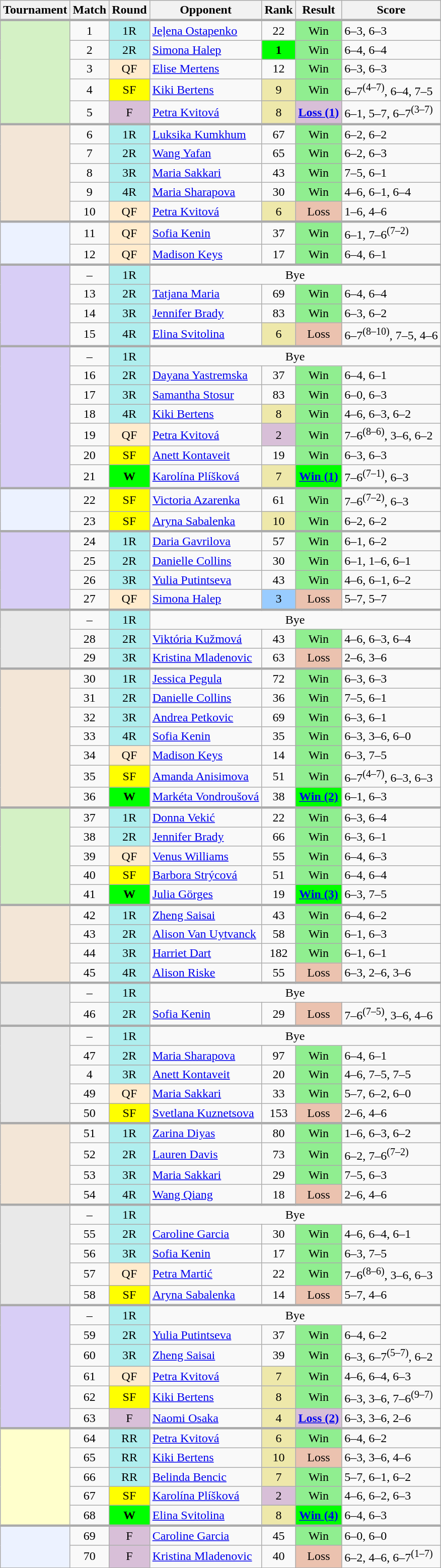<table class="wikitable">
<tr>
<th>Tournament</th>
<th>Match</th>
<th>Round</th>
<th>Opponent</th>
<th>Rank</th>
<th>Result</th>
<th>Score</th>
</tr>
<tr style="border-top:3px solid #aaaaaa">
<td rowspan="5" style="background:#d4f1c5; text-align:left"></td>
<td style="text-align:center">1</td>
<td style="text-align:center; background:#afeeee">1R</td>
<td> <a href='#'>Jeļena Ostapenko</a></td>
<td style="text-align:center">22</td>
<td style="text-align:center; background:lightgreen">Win</td>
<td>6–3, 6–3</td>
</tr>
<tr>
<td style="text-align:center">2</td>
<td style="text-align:center; background:#afeeee">2R</td>
<td> <a href='#'>Simona Halep</a> </td>
<td style="text-align:center; background:lime"><strong>1</strong></td>
<td style="text-align:center; background:lightgreen">Win</td>
<td>6–4, 6–4</td>
</tr>
<tr>
<td style="text-align:center">3</td>
<td style="text-align:center; background:#ffebcd">QF</td>
<td> <a href='#'>Elise Mertens</a> </td>
<td style="text-align:center">12</td>
<td style="text-align:center; background:lightgreen">Win</td>
<td>6–3, 6–3</td>
</tr>
<tr>
<td style="text-align:center">4</td>
<td style="text-align:center; background:yellow">SF</td>
<td> <a href='#'>Kiki Bertens</a> </td>
<td style="text-align:center; background:#eee8aa">9</td>
<td style="text-align:center; background:lightgreen">Win</td>
<td>6–7<sup>(4–7)</sup>, 6–4, 7–5</td>
</tr>
<tr>
<td style="text-align:center">5</td>
<td style="text-align:center; background:thistle">F</td>
<td> <a href='#'>Petra Kvitová</a> </td>
<td style="text-align:center; background:#eee8aa">8</td>
<td style="text-align:center; background:thistle"><strong><a href='#'>Loss (1)</a></strong></td>
<td>6–1, 5–7, 6–7<sup>(3–7)</sup></td>
</tr>
<tr style="border-top:3px solid #aaaaaa">
<td rowspan="5" style="background:#f3e6d7; text-align:left"></td>
<td style="text-align:center">6</td>
<td style="text-align:center; background:#afeeee">1R</td>
<td> <a href='#'>Luksika Kumkhum</a></td>
<td style="text-align:center">67</td>
<td style="text-align:center; background:lightgreen">Win</td>
<td>6–2, 6–2</td>
</tr>
<tr>
<td style="text-align:center">7</td>
<td style="text-align:center; background:#afeeee">2R</td>
<td> <a href='#'>Wang Yafan</a></td>
<td style="text-align:center">65</td>
<td style="text-align:center; background:lightgreen">Win</td>
<td>6–2, 6–3</td>
</tr>
<tr>
<td style="text-align:center">8</td>
<td style="text-align:center; background:#afeeee">3R</td>
<td> <a href='#'>Maria Sakkari</a></td>
<td style="text-align:center">43</td>
<td style="text-align:center; background:lightgreen">Win</td>
<td>7–5, 6–1</td>
</tr>
<tr>
<td style="text-align:center">9</td>
<td style="text-align:center; background:#afeeee">4R</td>
<td> <a href='#'>Maria Sharapova</a> </td>
<td style="text-align:center">30</td>
<td style="text-align:center; background:lightgreen">Win</td>
<td>4–6, 6–1, 6–4</td>
</tr>
<tr>
<td style="text-align:center">10</td>
<td style="text-align:center; background:#ffebcd">QF</td>
<td> <a href='#'>Petra Kvitová</a> </td>
<td style="text-align:center; background:#eee8aa">6</td>
<td style="text-align:center; background:#ebc2af">Loss</td>
<td>1–6, 4–6</td>
</tr>
<tr style="border-top:3px solid #aaaaaa">
<td rowspan="2" style="background:#ecf2ff; text-align:left"></td>
<td style="text-align:center">11</td>
<td style="text-align:center; background:#ffebcd">QF</td>
<td> <a href='#'>Sofia Kenin</a></td>
<td style="text-align:center">37</td>
<td style="text-align:center; background:lightgreen">Win</td>
<td>6–1, 7–6<sup>(7–2)</sup></td>
</tr>
<tr>
<td style="text-align:center">12</td>
<td style="text-align:center; background:#ffebcd">QF</td>
<td> <a href='#'>Madison Keys</a></td>
<td style="text-align:center">17</td>
<td style="text-align:center; background:lightgreen">Win</td>
<td>6–4, 6–1</td>
</tr>
<tr style="border-top:3px solid #aaaaaa">
<td rowspan="4" style="background:#d8cef6; text-align:left"></td>
<td style="text-align:center">–</td>
<td style="text-align:center; background:#afeeee">1R</td>
<td colspan="4" style="text-align:center">Bye</td>
</tr>
<tr>
<td style="text-align:center">13</td>
<td style="text-align:center; background:#afeeee">2R</td>
<td> <a href='#'>Tatjana Maria</a></td>
<td style="text-align:center">69</td>
<td style="text-align:center; background:lightgreen">Win</td>
<td>6–4, 6–4</td>
</tr>
<tr>
<td style="text-align:center">14</td>
<td style="text-align:center; background:#afeeee">3R</td>
<td> <a href='#'>Jennifer Brady</a> </td>
<td style="text-align:center">83</td>
<td style="text-align:center; background:lightgreen">Win</td>
<td>6–3, 6–2</td>
</tr>
<tr>
<td style="text-align:center">15</td>
<td style="text-align:center; background:#afeeee">4R</td>
<td> <a href='#'>Elina Svitolina</a> </td>
<td style="text-align:center; background:#eee8aa">6</td>
<td style="text-align:center; background:#ebc2af">Loss</td>
<td>6–7<sup>(8–10)</sup>, 7–5, 4–6</td>
</tr>
<tr style="border-top:3px solid #aaaaaa">
<td rowspan="7" style="background:#d8cef6; text-align:left"></td>
<td style="text-align:center">–</td>
<td style="text-align:center; background:#afeeee">1R</td>
<td colspan="4" style="text-align:center">Bye</td>
</tr>
<tr>
<td style="text-align:center">16</td>
<td style="text-align:center; background:#afeeee">2R</td>
<td> <a href='#'>Dayana Yastremska</a></td>
<td style="text-align:center">37</td>
<td style="text-align:center; background:lightgreen">Win</td>
<td>6–4, 6–1</td>
</tr>
<tr>
<td style="text-align:center">17</td>
<td style="text-align:center; background:#afeeee">3R</td>
<td> <a href='#'>Samantha Stosur</a></td>
<td style="text-align:center">83</td>
<td style="text-align:center; background:lightgreen">Win</td>
<td>6–0, 6–3</td>
</tr>
<tr>
<td style="text-align:center">18</td>
<td style="text-align:center; background:#afeeee">4R</td>
<td> <a href='#'>Kiki Bertens</a> </td>
<td style="text-align:center; background:#eee8aa">8</td>
<td style="text-align:center; background:lightgreen">Win</td>
<td>4–6, 6–3, 6–2</td>
</tr>
<tr>
<td style="text-align:center">19</td>
<td style="text-align:center; background:#ffebcd">QF</td>
<td> <a href='#'>Petra Kvitová</a> </td>
<td style="text-align:center; background:thistle">2</td>
<td style="text-align:center; background:lightgreen">Win</td>
<td>7–6<sup>(8–6)</sup>, 3–6, 6–2</td>
</tr>
<tr>
<td style="text-align:center">20</td>
<td style="text-align:center; background:yellow">SF</td>
<td> <a href='#'>Anett Kontaveit</a> </td>
<td style="text-align:center">19</td>
<td style="text-align:center; background:lightgreen">Win</td>
<td>6–3, 6–3</td>
</tr>
<tr>
<td style="text-align:center">21</td>
<td style="text-align:center; background:lime"><strong>W</strong></td>
<td> <a href='#'>Karolína Plíšková</a> </td>
<td style="text-align:center; background:#eee8aa">7</td>
<td style="text-align:center; background:lime"><strong><a href='#'>Win (1)</a></strong></td>
<td>7–6<sup>(7–1)</sup>, 6–3</td>
</tr>
<tr style="border-top:3px solid #aaaaaa">
<td rowspan="2" style="background:#ecf2ff; text-align:left"></td>
<td style="text-align:center">22</td>
<td style="text-align:center; background:yellow">SF</td>
<td> <a href='#'>Victoria Azarenka</a></td>
<td style="text-align:center">61</td>
<td style="text-align:center; background:lightgreen">Win</td>
<td>7–6<sup>(7–2)</sup>, 6–3</td>
</tr>
<tr>
<td style="text-align:center">23</td>
<td style="text-align:center; background:yellow">SF</td>
<td> <a href='#'>Aryna Sabalenka</a></td>
<td style="text-align:center; background:#eee8aa">10</td>
<td style="text-align:center; background:lightgreen">Win</td>
<td>6–2, 6–2</td>
</tr>
<tr style="border-top:3px solid #aaaaaa">
<td rowspan="4" style="background:#d8cef6; text-align:left"></td>
<td style="text-align:center">24</td>
<td style="text-align:center; background:#afeeee">1R</td>
<td> <a href='#'>Daria Gavrilova</a></td>
<td style="text-align:center">57</td>
<td style="text-align:center; background:lightgreen">Win</td>
<td>6–1, 6–2</td>
</tr>
<tr>
<td style="text-align:center">25</td>
<td style="text-align:center; background:#afeeee">2R</td>
<td> <a href='#'>Danielle Collins</a> </td>
<td style="text-align:center">30</td>
<td style="text-align:center; background:lightgreen">Win</td>
<td>6–1, 1–6, 6–1</td>
</tr>
<tr>
<td style="text-align:center">26</td>
<td style="text-align:center; background:#afeeee">3R</td>
<td> <a href='#'>Yulia Putintseva</a></td>
<td style="text-align:center">43</td>
<td style="text-align:center; background:lightgreen">Win</td>
<td>4–6, 6–1, 6–2</td>
</tr>
<tr>
<td style="text-align:center">27</td>
<td style="text-align:center; background:#ffebcd">QF</td>
<td> <a href='#'>Simona Halep</a> </td>
<td style="text-align:center; background:#99ccff">3</td>
<td style="text-align:center; background:#ebc2af">Loss</td>
<td>5–7, 5–7</td>
</tr>
<tr style="border-top:3px solid #aaaaaa">
<td rowspan="3" style="background:#e9e9e9; text-align:left"></td>
<td style="text-align:center">–</td>
<td style="text-align:center; background:#afeeee">1R</td>
<td colspan="4" style="text-align:center">Bye</td>
</tr>
<tr>
<td style="text-align:center">28</td>
<td style="text-align:center; background:#afeeee">2R</td>
<td> <a href='#'>Viktória Kužmová</a></td>
<td style="text-align:center">43</td>
<td style="text-align:center; background:lightgreen">Win</td>
<td>4–6, 6–3, 6–4</td>
</tr>
<tr>
<td style="text-align:center">29</td>
<td style="text-align:center; background:#afeeee">3R</td>
<td> <a href='#'>Kristina Mladenovic</a> </td>
<td style="text-align:center">63</td>
<td style="text-align:center; background:#ebc2af">Loss</td>
<td>2–6, 3–6</td>
</tr>
<tr style="border-top:3px solid #aaaaaa">
<td rowspan="7" style="background:#f3e6d7; text-align:left"></td>
<td style="text-align:center">30</td>
<td style="text-align:center; background:#afeeee">1R</td>
<td> <a href='#'>Jessica Pegula</a></td>
<td style="text-align:center">72</td>
<td style="text-align:center; background:lightgreen">Win</td>
<td>6–3, 6–3</td>
</tr>
<tr>
<td style="text-align:center">31</td>
<td style="text-align:center; background:#afeeee">2R</td>
<td> <a href='#'>Danielle Collins</a></td>
<td style="text-align:center">36</td>
<td style="text-align:center; background:lightgreen">Win</td>
<td>7–5, 6–1</td>
</tr>
<tr>
<td style="text-align:center">32</td>
<td style="text-align:center; background:#afeeee">3R</td>
<td> <a href='#'>Andrea Petkovic</a></td>
<td style="text-align:center">69</td>
<td style="text-align:center; background:lightgreen">Win</td>
<td>6–3, 6–1</td>
</tr>
<tr>
<td style="text-align:center">33</td>
<td style="text-align:center; background:#afeeee">4R</td>
<td> <a href='#'>Sofia Kenin</a></td>
<td style="text-align:center">35</td>
<td style="text-align:center; background:lightgreen">Win</td>
<td>6–3, 3–6, 6–0</td>
</tr>
<tr>
<td style="text-align:center">34</td>
<td style="text-align:center; background:#ffebcd">QF</td>
<td> <a href='#'>Madison Keys</a> </td>
<td style="text-align:center">14</td>
<td style="text-align:center; background:lightgreen">Win</td>
<td>6–3, 7–5</td>
</tr>
<tr>
<td style="text-align:center">35</td>
<td style="text-align:center; background:yellow">SF</td>
<td> <a href='#'>Amanda Anisimova</a></td>
<td style="text-align:center">51</td>
<td style="text-align:center; background:lightgreen">Win</td>
<td>6–7<sup>(4–7)</sup>, 6–3, 6–3</td>
</tr>
<tr>
<td style="text-align:center">36</td>
<td style="text-align:center; background:lime"><strong>W</strong></td>
<td> <a href='#'>Markéta Vondroušová</a></td>
<td style="text-align:center">38</td>
<td style="text-align:center; background:lime"><strong><a href='#'>Win (2)</a></strong></td>
<td>6–1, 6–3</td>
</tr>
<tr style="border-top:3px solid #aaaaaa">
<td rowspan="5" style="background:#d4f1c5; text-align:left"></td>
<td style="text-align:center">37</td>
<td style="text-align:center; background:#afeeee">1R</td>
<td> <a href='#'>Donna Vekić</a></td>
<td style="text-align:center">22</td>
<td style="text-align:center; background:lightgreen">Win</td>
<td>6–3, 6–4</td>
</tr>
<tr>
<td style="text-align:center">38</td>
<td style="text-align:center; background:#afeeee">2R</td>
<td> <a href='#'>Jennifer Brady</a></td>
<td style="text-align:center">66</td>
<td style="text-align:center; background:lightgreen">Win</td>
<td>6–3, 6–1</td>
</tr>
<tr>
<td style="text-align:center">39</td>
<td style="text-align:center; background:#ffebcd">QF</td>
<td> <a href='#'>Venus Williams</a> </td>
<td style="text-align:center">55</td>
<td style="text-align:center; background:lightgreen">Win</td>
<td>6–4, 6–3</td>
</tr>
<tr>
<td style="text-align:center">40</td>
<td style="text-align:center; background:yellow">SF</td>
<td> <a href='#'>Barbora Strýcová</a> </td>
<td style="text-align:center">51</td>
<td style="text-align:center; background:lightgreen">Win</td>
<td>6–4, 6–4</td>
</tr>
<tr>
<td style="text-align:center">41</td>
<td style="text-align:center; background:lime"><strong>W</strong></td>
<td> <a href='#'>Julia Görges</a> </td>
<td style="text-align:center">19</td>
<td style="text-align:center; background:lime"><strong><a href='#'>Win (3)</a></strong></td>
<td>6–3, 7–5</td>
</tr>
<tr style="border-top:3px solid #aaaaaa">
<td rowspan="4" style="background:#f3e6d7; text-align:left"></td>
<td style="text-align:center">42</td>
<td style="text-align:center; background:#afeeee">1R</td>
<td> <a href='#'>Zheng Saisai</a></td>
<td style="text-align:center">43</td>
<td style="text-align:center; background:lightgreen">Win</td>
<td>6–4, 6–2</td>
</tr>
<tr>
<td style="text-align:center">43</td>
<td style="text-align:center; background:#afeeee">2R</td>
<td> <a href='#'>Alison Van Uytvanck</a></td>
<td style="text-align:center">58</td>
<td style="text-align:center; background:lightgreen">Win</td>
<td>6–1, 6–3</td>
</tr>
<tr>
<td style="text-align:center">44</td>
<td style="text-align:center; background:#afeeee">3R</td>
<td> <a href='#'>Harriet Dart</a> </td>
<td style="text-align:center">182</td>
<td style="text-align:center; background:lightgreen">Win</td>
<td>6–1, 6–1</td>
</tr>
<tr>
<td style="text-align:center">45</td>
<td style="text-align:center; background:#afeeee">4R</td>
<td> <a href='#'>Alison Riske</a></td>
<td style="text-align:center">55</td>
<td style="text-align:center; background:#ebc2af">Loss</td>
<td>6–3, 2–6, 3–6</td>
</tr>
<tr style="border-top:3px solid #aaaaaa">
<td rowspan="2" style="background:#e9e9e9; text-align:left"></td>
<td style="text-align:center">–</td>
<td style="text-align:center; background:#afeeee">1R</td>
<td colspan="4" style="text-align:center">Bye</td>
</tr>
<tr>
<td style="text-align:center">46</td>
<td style="text-align:center; background:#afeeee">2R</td>
<td> <a href='#'>Sofia Kenin</a></td>
<td style="text-align:center">29</td>
<td style="text-align:center; background:#ebc2af">Loss</td>
<td>7–6<sup>(7–5)</sup>, 3–6, 4–6</td>
</tr>
<tr style="border-top:3px solid #aaaaaa">
<td rowspan="5" style="background:#e9e9e9; text-align:left"></td>
<td style="text-align:center">–</td>
<td style="text-align:center; background:#afeeee">1R</td>
<td colspan="4" style="text-align:center">Bye</td>
</tr>
<tr>
<td style="text-align:center">47</td>
<td style="text-align:center; background:#afeeee">2R</td>
<td> <a href='#'>Maria Sharapova</a> </td>
<td style="text-align:center">97</td>
<td style="text-align:center; background:lightgreen">Win</td>
<td>6–4, 6–1</td>
</tr>
<tr>
<td style="text-align:center">4</td>
<td style="text-align:center; background:#afeeee">3R</td>
<td> <a href='#'>Anett Kontaveit</a></td>
<td style="text-align:center">20</td>
<td style="text-align:center; background:lightgreen">Win</td>
<td>4–6, 7–5, 7–5</td>
</tr>
<tr>
<td style="text-align:center">49</td>
<td style="text-align:center; background:#ffebcd">QF</td>
<td> <a href='#'>Maria Sakkari</a></td>
<td style="text-align:center">33</td>
<td style="text-align:center; background:lightgreen">Win</td>
<td>5–7, 6–2, 6–0</td>
</tr>
<tr>
<td style="text-align:center">50</td>
<td style="text-align:center; background:yellow">SF</td>
<td> <a href='#'>Svetlana Kuznetsova</a> </td>
<td style="text-align:center">153</td>
<td style="text-align:center; background:#ebc2af">Loss</td>
<td>2–6, 4–6</td>
</tr>
<tr style="border-top:3px solid #aaaaaa">
<td rowspan="4" style="background:#f3e6d7; text-align:left"></td>
<td style="text-align:center">51</td>
<td style="text-align:center; background:#afeeee">1R</td>
<td> <a href='#'>Zarina Diyas</a></td>
<td style="text-align:center">80</td>
<td style="text-align:center; background:lightgreen">Win</td>
<td>1–6, 6–3, 6–2</td>
</tr>
<tr>
<td style="text-align:center">52</td>
<td style="text-align:center; background:#afeeee">2R</td>
<td> <a href='#'>Lauren Davis</a></td>
<td style="text-align:center">73</td>
<td style="text-align:center; background:lightgreen">Win</td>
<td>6–2, 7–6<sup>(7–2)</sup></td>
</tr>
<tr>
<td style="text-align:center">53</td>
<td style="text-align:center; background:#afeeee">3R</td>
<td> <a href='#'>Maria Sakkari</a> </td>
<td style="text-align:center">29</td>
<td style="text-align:center; background:lightgreen">Win</td>
<td>7–5, 6–3</td>
</tr>
<tr>
<td style="text-align:center">54</td>
<td style="text-align:center; background:#afeeee">4R</td>
<td> <a href='#'>Wang Qiang</a> </td>
<td style="text-align:center">18</td>
<td style="text-align:center; background:#ebc2af">Loss</td>
<td>2–6, 4–6</td>
</tr>
<tr style="border-top:3px solid #aaaaaa">
<td rowspan="5" style="background:#e9e9e9; text-align:left"></td>
<td style="text-align:center">–</td>
<td style="text-align:center; background:#afeeee">1R</td>
<td colspan="4" style="text-align:center">Bye</td>
</tr>
<tr>
<td style="text-align:center">55</td>
<td style="text-align:center; background:#afeeee">2R</td>
<td> <a href='#'>Caroline Garcia</a> </td>
<td style="text-align:center">30</td>
<td style="text-align:center; background:lightgreen">Win</td>
<td>4–6, 6–4, 6–1</td>
</tr>
<tr>
<td style="text-align:center">56</td>
<td style="text-align:center; background:#afeeee">3R</td>
<td> <a href='#'>Sofia Kenin</a> </td>
<td style="text-align:center">17</td>
<td style="text-align:center; background:lightgreen">Win</td>
<td>6–3, 7–5</td>
</tr>
<tr>
<td style="text-align:center">57</td>
<td style="text-align:center; background:#ffebcd">QF</td>
<td> <a href='#'>Petra Martić</a></td>
<td style="text-align:center">22</td>
<td style="text-align:center; background:lightgreen">Win</td>
<td>7–6<sup>(8–6)</sup>, 3–6, 6–3</td>
</tr>
<tr>
<td style="text-align:center">58</td>
<td style="text-align:center; background:yellow">SF</td>
<td> <a href='#'>Aryna Sabalenka</a> </td>
<td style="text-align:center">14</td>
<td style="text-align:center; background:#ebc2af">Loss</td>
<td>5–7, 4–6</td>
</tr>
<tr style="border-top:3px solid #aaaaaa">
<td rowspan="6" style="background:#d8cef6; text-align:left"></td>
<td style="text-align:center">–</td>
<td style="text-align:center; background:#afeeee">1R</td>
<td colspan="4" style="text-align:center">Bye</td>
</tr>
<tr>
<td style="text-align:center">59</td>
<td style="text-align:center; background:#afeeee">2R</td>
<td> <a href='#'>Yulia Putintseva</a></td>
<td style="text-align:center">37</td>
<td style="text-align:center; background:lightgreen">Win</td>
<td>6–4, 6–2</td>
</tr>
<tr>
<td style="text-align:center">60</td>
<td style="text-align:center; background:#afeeee">3R</td>
<td> <a href='#'>Zheng Saisai</a></td>
<td style="text-align:center">39</td>
<td style="text-align:center; background:lightgreen">Win</td>
<td>6–3, 6–7<sup>(5–7)</sup>, 6–2</td>
</tr>
<tr>
<td style="text-align:center">61</td>
<td style="text-align:center; background:#ffebcd">QF</td>
<td> <a href='#'>Petra Kvitová</a> </td>
<td style="text-align:center; background:#eee8aa">7</td>
<td style="text-align:center; background:lightgreen">Win</td>
<td>4–6, 6–4, 6–3</td>
</tr>
<tr>
<td style="text-align:center">62</td>
<td style="text-align:center; background:yellow">SF</td>
<td> <a href='#'>Kiki Bertens</a> </td>
<td style="text-align:center; background:#eee8aa">8</td>
<td style="text-align:center; background:lightgreen">Win</td>
<td>6–3, 3–6, 7–6<sup>(9–7)</sup></td>
</tr>
<tr>
<td style="text-align:center">63</td>
<td style="text-align:center; background:thistle">F</td>
<td> <a href='#'>Naomi Osaka</a> </td>
<td style="text-align:center; background:#eee8aa">4</td>
<td style="text-align:center; background:thistle"><strong><a href='#'>Loss (2)</a></strong></td>
<td>6–3, 3–6, 2–6</td>
</tr>
<tr style="border-top:3px solid #aaaaaa">
<td rowspan="5" style="background:#ffffcc; text-align:left"></td>
<td style="text-align:center">64</td>
<td style="text-align:center; background:#afeeee">RR</td>
<td> <a href='#'>Petra Kvitová</a> </td>
<td style="text-align:center; background:#eee8aa">6</td>
<td style="text-align:center; background:lightgreen">Win</td>
<td>6–4, 6–2</td>
</tr>
<tr>
<td style="text-align:center">65</td>
<td style="text-align:center; background:#afeeee">RR</td>
<td> <a href='#'>Kiki Bertens</a> </td>
<td style="text-align:center; background:#eee8aa">10</td>
<td style="text-align:center; background:#ebc2af">Loss</td>
<td>6–3, 3–6, 4–6</td>
</tr>
<tr>
<td style="text-align:center">66</td>
<td style="text-align:center; background:#afeeee">RR</td>
<td> <a href='#'>Belinda Bencic</a> </td>
<td style="text-align:center; background:#eee8aa">7</td>
<td style="text-align:center; background:lightgreen">Win</td>
<td>5–7, 6–1, 6–2</td>
</tr>
<tr>
<td style="text-align:center">67</td>
<td style="text-align:center; background:yellow">SF</td>
<td> <a href='#'>Karolína Plíšková</a> </td>
<td style="text-align:center; background:thistle">2</td>
<td style="text-align:center; background:lightgreen">Win</td>
<td>4–6, 6–2, 6–3</td>
</tr>
<tr>
<td style="text-align:center">68</td>
<td style="text-align:center; background:lime"><strong>W</strong></td>
<td> <a href='#'>Elina Svitolina</a> </td>
<td style="text-align:center; background:#eee8aa">8</td>
<td style="text-align:center; background:lime"><strong><a href='#'>Win (4)</a></strong></td>
<td>6–4, 6–3</td>
</tr>
<tr style="border-top:3px solid #aaaaaa">
<td rowspan="2" style="background:#ecf2ff; text-align:left"></td>
<td style="text-align:center">69</td>
<td style="text-align:center; background:thistle">F</td>
<td> <a href='#'>Caroline Garcia</a></td>
<td style="text-align:center">45</td>
<td style="text-align:center; background:lightgreen">Win</td>
<td>6–0, 6–0</td>
</tr>
<tr>
<td style="text-align:center">70</td>
<td style="text-align:center; background:thistle">F</td>
<td> <a href='#'>Kristina Mladenovic</a></td>
<td style="text-align:center">40</td>
<td style="text-align:center; background:#ebc2af">Loss</td>
<td>6–2, 4–6, 6–7<sup>(1–7)</sup></td>
</tr>
</table>
